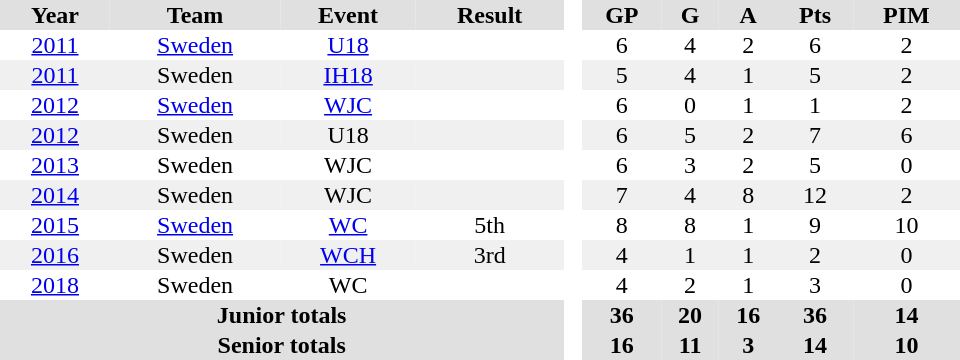<table border="0" cellpadding="1" cellspacing="0" style="text-align:center; width:40em">
<tr ALIGN="center" bgcolor="#e0e0e0">
<th>Year</th>
<th>Team</th>
<th>Event</th>
<th>Result</th>
<th rowspan="99" bgcolor="#ffffff"> </th>
<th>GP</th>
<th>G</th>
<th>A</th>
<th>Pts</th>
<th>PIM</th>
</tr>
<tr>
<td><a href='#'>2011</a></td>
<td><a href='#'>Sweden</a></td>
<td><a href='#'>U18</a></td>
<td></td>
<td>6</td>
<td>4</td>
<td>2</td>
<td>6</td>
<td>2</td>
</tr>
<tr bgcolor="#f0f0f0">
<td><a href='#'>2011</a></td>
<td>Sweden</td>
<td><a href='#'>IH18</a></td>
<td></td>
<td>5</td>
<td>4</td>
<td>1</td>
<td>5</td>
<td>2</td>
</tr>
<tr>
<td><a href='#'>2012</a></td>
<td><a href='#'>Sweden</a></td>
<td><a href='#'>WJC</a></td>
<td></td>
<td>6</td>
<td>0</td>
<td>1</td>
<td>1</td>
<td>2</td>
</tr>
<tr bgcolor="#f0f0f0">
<td><a href='#'>2012</a></td>
<td>Sweden</td>
<td>U18</td>
<td></td>
<td>6</td>
<td>5</td>
<td>2</td>
<td>7</td>
<td>6</td>
</tr>
<tr>
<td><a href='#'>2013</a></td>
<td>Sweden</td>
<td>WJC</td>
<td></td>
<td>6</td>
<td>3</td>
<td>2</td>
<td>5</td>
<td>0</td>
</tr>
<tr bgcolor="#f0f0f0">
<td><a href='#'>2014</a></td>
<td>Sweden</td>
<td>WJC</td>
<td></td>
<td>7</td>
<td>4</td>
<td>8</td>
<td>12</td>
<td>2</td>
</tr>
<tr>
<td><a href='#'>2015</a></td>
<td><a href='#'>Sweden</a></td>
<td><a href='#'>WC</a></td>
<td>5th</td>
<td>8</td>
<td>8</td>
<td>1</td>
<td>9</td>
<td>10</td>
</tr>
<tr bgcolor="#f0f0f0">
<td><a href='#'>2016</a></td>
<td>Sweden</td>
<td><a href='#'>WCH</a></td>
<td>3rd</td>
<td>4</td>
<td>1</td>
<td>1</td>
<td>2</td>
<td>0</td>
</tr>
<tr>
<td><a href='#'>2018</a></td>
<td>Sweden</td>
<td>WC</td>
<td></td>
<td>4</td>
<td>2</td>
<td>1</td>
<td>3</td>
<td>0</td>
</tr>
<tr bgcolor="#e0e0e0">
<th colspan="4">Junior totals</th>
<th>36</th>
<th>20</th>
<th>16</th>
<th>36</th>
<th>14</th>
</tr>
<tr bgcolor="#e0e0e0">
<th colspan="4">Senior totals</th>
<th>16</th>
<th>11</th>
<th>3</th>
<th>14</th>
<th>10</th>
</tr>
</table>
